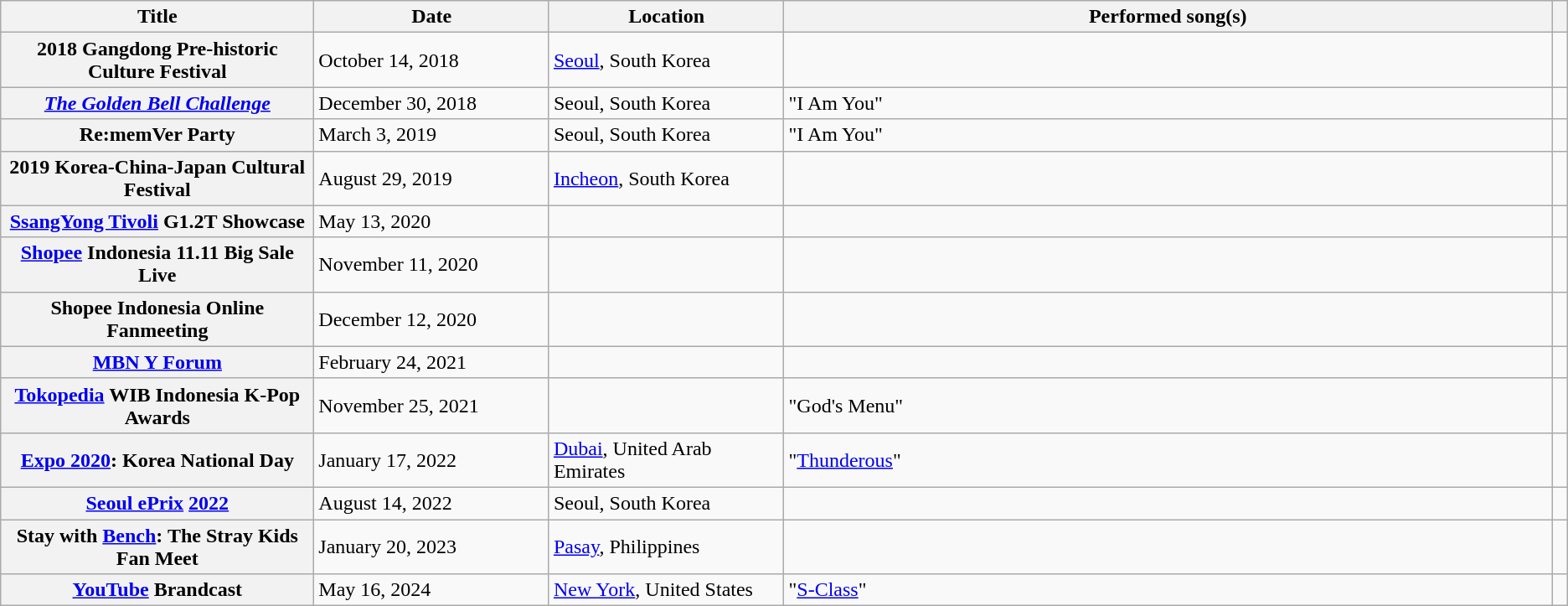<table class="wikitable sortable plainrowheaders">
<tr>
<th style="width:20%">Title</th>
<th style="width:15%">Date</th>
<th style="width:15%">Location</th>
<th>Performed song(s)</th>
<th style="width:1%" class="unsortable"></th>
</tr>
<tr>
<th scope="row">2018 Gangdong Pre-historic Culture Festival</th>
<td>October 14, 2018</td>
<td><a href='#'>Seoul</a>, South Korea</td>
<td></td>
<td style="text-align:center"></td>
</tr>
<tr>
<th scope="row"><em><a href='#'>The Golden Bell Challenge</a></em></th>
<td>December 30, 2018</td>
<td>Seoul, South Korea</td>
<td>"I Am You"</td>
<td style="text-align:center"></td>
</tr>
<tr>
<th scope="row">Re:memVer Party</th>
<td>March 3, 2019</td>
<td>Seoul, South Korea</td>
<td>"I Am You"</td>
<td style="text-align:center"></td>
</tr>
<tr>
<th scope="row">2019 Korea-China-Japan Cultural Festival</th>
<td>August 29, 2019</td>
<td><a href='#'>Incheon</a>, South Korea</td>
<td></td>
<td style="text-align:center"></td>
</tr>
<tr>
<th scope="row"><a href='#'>SsangYong Tivoli</a> G1.2T Showcase</th>
<td>May 13, 2020</td>
<td></td>
<td></td>
<td style="text-align:center"></td>
</tr>
<tr>
<th scope="row"><a href='#'>Shopee</a> Indonesia 11.11 Big Sale Live</th>
<td>November 11, 2020</td>
<td></td>
<td></td>
<td style="text-align:center"></td>
</tr>
<tr>
<th scope="row">Shopee Indonesia Online Fanmeeting</th>
<td>December 12, 2020</td>
<td></td>
<td></td>
<td style="text-align:center"></td>
</tr>
<tr>
<th scope="row"><a href='#'>MBN Y Forum</a></th>
<td>February 24, 2021</td>
<td></td>
<td></td>
<td style="text-align:center"></td>
</tr>
<tr>
<th scope="row"><a href='#'>Tokopedia</a> WIB Indonesia K-Pop Awards</th>
<td>November 25, 2021</td>
<td></td>
<td>"God's Menu"</td>
<td style="text-align:center"></td>
</tr>
<tr>
<th scope="row"><a href='#'>Expo 2020</a>: Korea National Day</th>
<td>January 17, 2022</td>
<td><a href='#'>Dubai</a>, United Arab Emirates</td>
<td>"<a href='#'>Thunderous</a>"</td>
<td style="text-align:center"></td>
</tr>
<tr>
<th scope="row"><a href='#'>Seoul ePrix</a> <a href='#'>2022</a></th>
<td>August 14, 2022</td>
<td>Seoul, South Korea</td>
<td></td>
<td style="text-align:center"></td>
</tr>
<tr>
<th scope="row">Stay with <a href='#'>Bench</a>: The Stray Kids Fan Meet</th>
<td>January 20, 2023</td>
<td><a href='#'>Pasay</a>, Philippines</td>
<td></td>
<td style="text-align:center"></td>
</tr>
<tr>
<th scope="row"><a href='#'>YouTube</a> Brandcast</th>
<td>May 16, 2024</td>
<td><a href='#'>New York</a>, United States</td>
<td>"<a href='#'>S-Class</a>"</td>
<td style="text-align:center"></td>
</tr>
</table>
